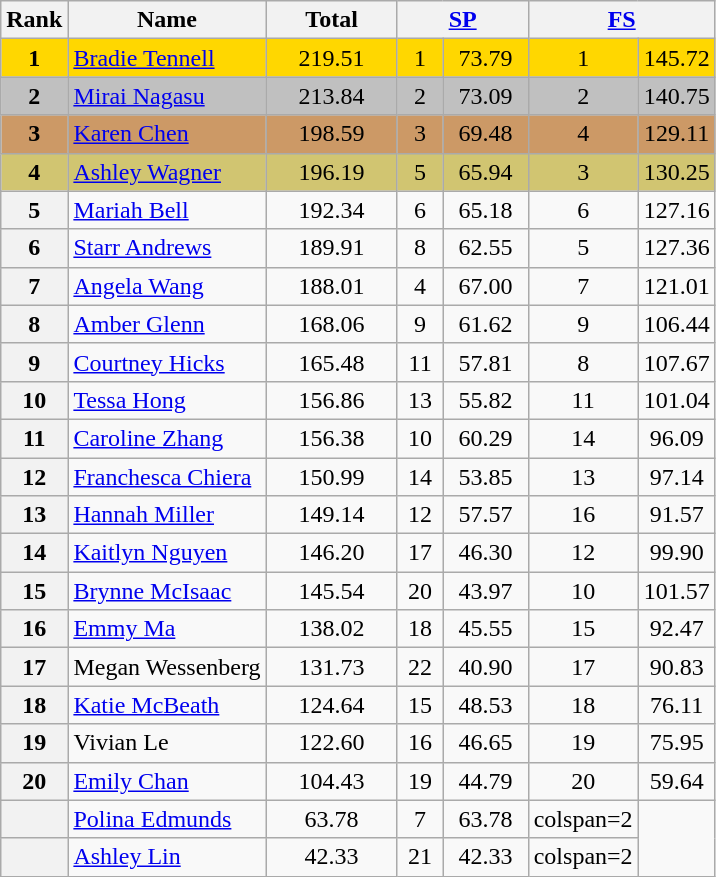<table class="wikitable sortable">
<tr>
<th>Rank</th>
<th>Name</th>
<th width="80px">Total</th>
<th colspan="2" width="80px"><a href='#'>SP</a></th>
<th colspan="2" width="80px"><a href='#'>FS</a></th>
</tr>
<tr bgcolor="gold">
<td align="center"><strong>1</strong></td>
<td><a href='#'>Bradie Tennell</a></td>
<td align="center">219.51</td>
<td align="center">1</td>
<td align="center">73.79</td>
<td align="center">1</td>
<td align="center">145.72</td>
</tr>
<tr bgcolor="silver">
<td align="center"><strong>2</strong></td>
<td><a href='#'>Mirai Nagasu</a></td>
<td align="center">213.84</td>
<td align="center">2</td>
<td align="center">73.09</td>
<td align="center">2</td>
<td align="center">140.75</td>
</tr>
<tr bgcolor="cc9966">
<td align="center"><strong>3</strong></td>
<td><a href='#'>Karen Chen</a></td>
<td align="center">198.59</td>
<td align="center">3</td>
<td align="center">69.48</td>
<td align="center">4</td>
<td align="center">129.11</td>
</tr>
<tr bgcolor="#d1c571">
<td align="center"><strong>4</strong></td>
<td><a href='#'>Ashley Wagner</a></td>
<td align="center">196.19</td>
<td align="center">5</td>
<td align="center">65.94</td>
<td align="center">3</td>
<td align="center">130.25</td>
</tr>
<tr>
<th>5</th>
<td><a href='#'>Mariah Bell</a></td>
<td align="center">192.34</td>
<td align="center">6</td>
<td align="center">65.18</td>
<td align="center">6</td>
<td align="center">127.16</td>
</tr>
<tr>
<th>6</th>
<td><a href='#'>Starr Andrews</a></td>
<td align="center">189.91</td>
<td align="center">8</td>
<td align="center">62.55</td>
<td align="center">5</td>
<td align="center">127.36</td>
</tr>
<tr>
<th>7</th>
<td><a href='#'>Angela Wang</a></td>
<td align="center">188.01</td>
<td align="center">4</td>
<td align="center">67.00</td>
<td align="center">7</td>
<td align="center">121.01</td>
</tr>
<tr>
<th>8</th>
<td><a href='#'>Amber Glenn</a></td>
<td align="center">168.06</td>
<td align="center">9</td>
<td align="center">61.62</td>
<td align="center">9</td>
<td align="center">106.44</td>
</tr>
<tr>
<th>9</th>
<td><a href='#'>Courtney Hicks</a></td>
<td align="center">165.48</td>
<td align="center">11</td>
<td align="center">57.81</td>
<td align="center">8</td>
<td align="center">107.67</td>
</tr>
<tr>
<th>10</th>
<td><a href='#'>Tessa Hong</a></td>
<td align="center">156.86</td>
<td align="center">13</td>
<td align="center">55.82</td>
<td align="center">11</td>
<td align="center">101.04</td>
</tr>
<tr>
<th>11</th>
<td><a href='#'>Caroline Zhang</a></td>
<td align="center">156.38</td>
<td align="center">10</td>
<td align="center">60.29</td>
<td align="center">14</td>
<td align="center">96.09</td>
</tr>
<tr>
<th>12</th>
<td><a href='#'>Franchesca Chiera</a></td>
<td align="center">150.99</td>
<td align="center">14</td>
<td align="center">53.85</td>
<td align="center">13</td>
<td align="center">97.14</td>
</tr>
<tr>
<th>13</th>
<td><a href='#'>Hannah Miller</a></td>
<td align="center">149.14</td>
<td align="center">12</td>
<td align="center">57.57</td>
<td align="center">16</td>
<td align="center">91.57</td>
</tr>
<tr>
<th>14</th>
<td><a href='#'>Kaitlyn Nguyen</a></td>
<td align="center">146.20</td>
<td align="center">17</td>
<td align="center">46.30</td>
<td align="center">12</td>
<td align="center">99.90</td>
</tr>
<tr>
<th>15</th>
<td><a href='#'>Brynne McIsaac</a></td>
<td align="center">145.54</td>
<td align="center">20</td>
<td align="center">43.97</td>
<td align="center">10</td>
<td align="center">101.57</td>
</tr>
<tr>
<th>16</th>
<td><a href='#'>Emmy Ma</a></td>
<td align="center">138.02</td>
<td align="center">18</td>
<td align="center">45.55</td>
<td align="center">15</td>
<td align="center">92.47</td>
</tr>
<tr>
<th>17</th>
<td>Megan Wessenberg</td>
<td align="center">131.73</td>
<td align="center">22</td>
<td align="center">40.90</td>
<td align="center">17</td>
<td align="center">90.83</td>
</tr>
<tr>
<th>18</th>
<td><a href='#'>Katie McBeath</a></td>
<td align="center">124.64</td>
<td align="center">15</td>
<td align="center">48.53</td>
<td align="center">18</td>
<td align="center">76.11</td>
</tr>
<tr>
<th>19</th>
<td>Vivian Le</td>
<td align="center">122.60</td>
<td align="center">16</td>
<td align="center">46.65</td>
<td align="center">19</td>
<td align="center">75.95</td>
</tr>
<tr>
<th>20</th>
<td><a href='#'>Emily Chan</a></td>
<td align="center">104.43</td>
<td align="center">19</td>
<td align="center">44.79</td>
<td align="center">20</td>
<td align="center">59.64</td>
</tr>
<tr>
<th></th>
<td><a href='#'>Polina Edmunds</a></td>
<td align="center">63.78</td>
<td align="center">7</td>
<td align="center">63.78</td>
<td>colspan=2 </td>
</tr>
<tr>
<th></th>
<td><a href='#'>Ashley Lin</a></td>
<td align="center">42.33</td>
<td align="center">21</td>
<td align="center">42.33</td>
<td>colspan=2 </td>
</tr>
</table>
